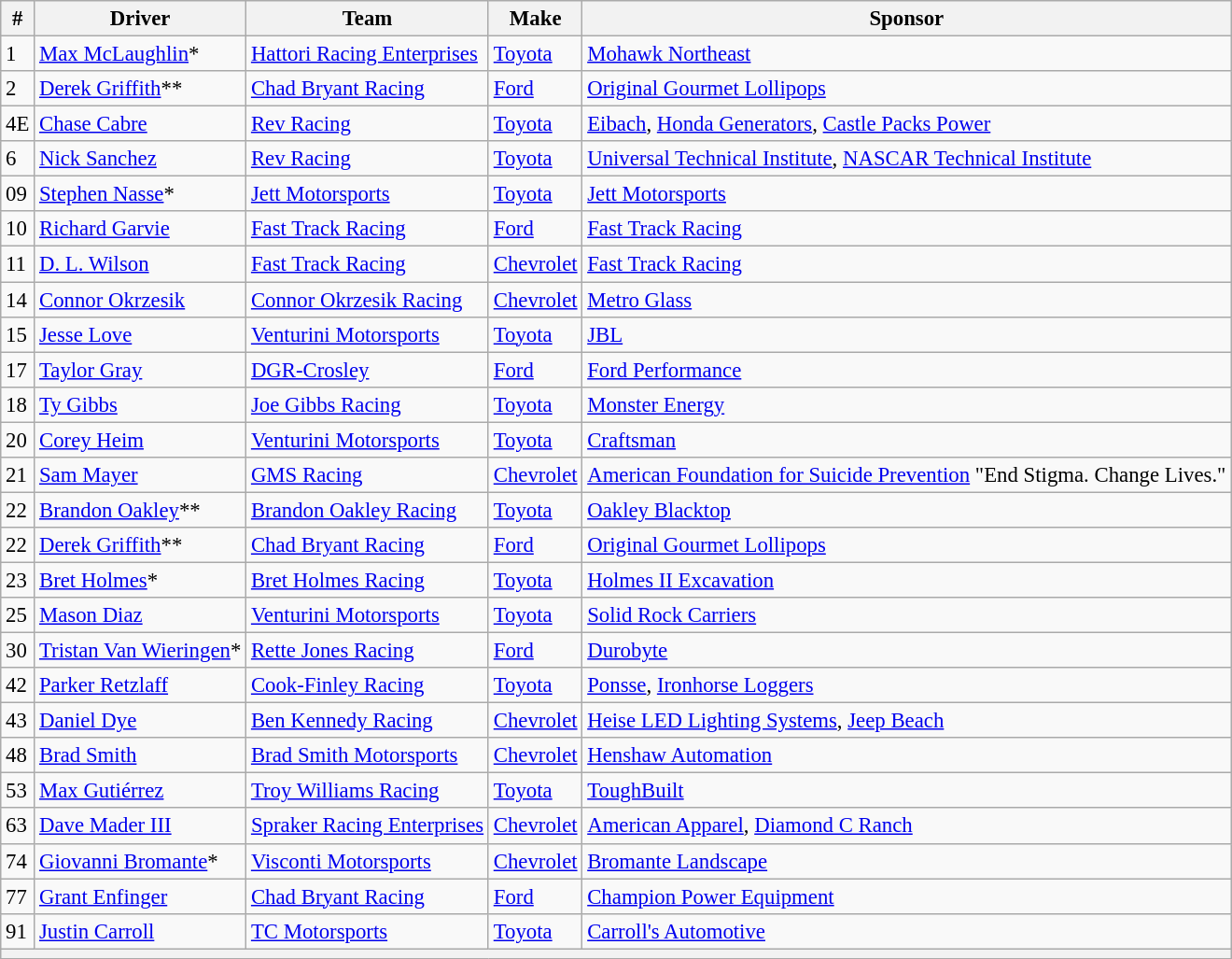<table class="wikitable" style="font-size:95%">
<tr>
<th>#</th>
<th>Driver</th>
<th>Team</th>
<th>Make</th>
<th>Sponsor</th>
</tr>
<tr>
<td>1</td>
<td><a href='#'>Max McLaughlin</a>*</td>
<td><a href='#'>Hattori Racing Enterprises</a></td>
<td><a href='#'>Toyota</a></td>
<td><a href='#'>Mohawk Northeast</a></td>
</tr>
<tr>
<td>2</td>
<td><a href='#'>Derek Griffith</a>**</td>
<td><a href='#'>Chad Bryant Racing</a></td>
<td><a href='#'>Ford</a></td>
<td><a href='#'>Original Gourmet Lollipops</a></td>
</tr>
<tr>
<td>4E</td>
<td><a href='#'>Chase Cabre</a></td>
<td><a href='#'>Rev Racing</a></td>
<td><a href='#'>Toyota</a></td>
<td><a href='#'>Eibach</a>, <a href='#'>Honda Generators</a>, <a href='#'>Castle Packs Power</a></td>
</tr>
<tr>
<td>6</td>
<td><a href='#'>Nick Sanchez</a></td>
<td><a href='#'>Rev Racing</a></td>
<td><a href='#'>Toyota</a></td>
<td><a href='#'>Universal Technical Institute</a>, <a href='#'>NASCAR Technical Institute</a></td>
</tr>
<tr>
<td>09</td>
<td><a href='#'>Stephen Nasse</a>*</td>
<td><a href='#'>Jett Motorsports</a></td>
<td><a href='#'>Toyota</a></td>
<td><a href='#'>Jett Motorsports</a></td>
</tr>
<tr>
<td>10</td>
<td><a href='#'>Richard Garvie</a></td>
<td><a href='#'>Fast Track Racing</a></td>
<td><a href='#'>Ford</a></td>
<td><a href='#'>Fast Track Racing</a></td>
</tr>
<tr>
<td>11</td>
<td><a href='#'>D. L. Wilson</a></td>
<td><a href='#'>Fast Track Racing</a></td>
<td><a href='#'>Chevrolet</a></td>
<td><a href='#'>Fast Track Racing</a></td>
</tr>
<tr>
<td>14</td>
<td><a href='#'>Connor Okrzesik</a></td>
<td><a href='#'>Connor Okrzesik Racing</a></td>
<td><a href='#'>Chevrolet</a></td>
<td><a href='#'>Metro Glass</a></td>
</tr>
<tr>
<td>15</td>
<td><a href='#'>Jesse Love</a></td>
<td><a href='#'>Venturini Motorsports</a></td>
<td><a href='#'>Toyota</a></td>
<td><a href='#'>JBL</a></td>
</tr>
<tr>
<td>17</td>
<td><a href='#'>Taylor Gray</a></td>
<td><a href='#'>DGR-Crosley</a></td>
<td><a href='#'>Ford</a></td>
<td><a href='#'>Ford Performance</a></td>
</tr>
<tr>
<td>18</td>
<td><a href='#'>Ty Gibbs</a></td>
<td><a href='#'>Joe Gibbs Racing</a></td>
<td><a href='#'>Toyota</a></td>
<td><a href='#'>Monster Energy</a></td>
</tr>
<tr>
<td>20</td>
<td><a href='#'>Corey Heim</a></td>
<td><a href='#'>Venturini Motorsports</a></td>
<td><a href='#'>Toyota</a></td>
<td><a href='#'>Craftsman</a></td>
</tr>
<tr>
<td>21</td>
<td><a href='#'>Sam Mayer</a></td>
<td><a href='#'>GMS Racing</a></td>
<td><a href='#'>Chevrolet</a></td>
<td><a href='#'>American Foundation for Suicide Prevention</a> "End Stigma. Change Lives."</td>
</tr>
<tr>
<td>22</td>
<td><a href='#'>Brandon Oakley</a>**</td>
<td><a href='#'>Brandon Oakley Racing</a></td>
<td><a href='#'>Toyota</a></td>
<td><a href='#'>Oakley Blacktop</a></td>
</tr>
<tr>
<td>22</td>
<td><a href='#'>Derek Griffith</a>**</td>
<td><a href='#'>Chad Bryant Racing</a></td>
<td><a href='#'>Ford</a></td>
<td><a href='#'>Original Gourmet Lollipops</a></td>
</tr>
<tr>
<td>23</td>
<td><a href='#'>Bret Holmes</a>*</td>
<td><a href='#'>Bret Holmes Racing</a></td>
<td><a href='#'>Toyota</a></td>
<td><a href='#'>Holmes II Excavation</a></td>
</tr>
<tr>
<td>25</td>
<td><a href='#'>Mason Diaz</a></td>
<td><a href='#'>Venturini Motorsports</a></td>
<td><a href='#'>Toyota</a></td>
<td><a href='#'>Solid Rock Carriers</a></td>
</tr>
<tr>
<td>30</td>
<td><a href='#'>Tristan Van Wieringen</a>*</td>
<td><a href='#'>Rette Jones Racing</a></td>
<td><a href='#'>Ford</a></td>
<td><a href='#'>Durobyte</a></td>
</tr>
<tr>
<td>42</td>
<td><a href='#'>Parker Retzlaff</a></td>
<td><a href='#'>Cook-Finley Racing</a></td>
<td><a href='#'>Toyota</a></td>
<td><a href='#'>Ponsse</a>, <a href='#'>Ironhorse Loggers</a></td>
</tr>
<tr>
<td>43</td>
<td><a href='#'>Daniel Dye</a></td>
<td><a href='#'>Ben Kennedy Racing</a></td>
<td><a href='#'>Chevrolet</a></td>
<td><a href='#'>Heise LED Lighting Systems</a>, <a href='#'>Jeep Beach</a></td>
</tr>
<tr>
<td>48</td>
<td><a href='#'>Brad Smith</a></td>
<td><a href='#'>Brad Smith Motorsports</a></td>
<td><a href='#'>Chevrolet</a></td>
<td><a href='#'>Henshaw Automation</a></td>
</tr>
<tr>
<td>53</td>
<td><a href='#'>Max Gutiérrez</a></td>
<td><a href='#'>Troy Williams Racing</a></td>
<td><a href='#'>Toyota</a></td>
<td><a href='#'>ToughBuilt</a></td>
</tr>
<tr>
<td>63</td>
<td><a href='#'>Dave Mader III</a></td>
<td><a href='#'>Spraker Racing Enterprises</a></td>
<td><a href='#'>Chevrolet</a></td>
<td><a href='#'>American Apparel</a>, <a href='#'>Diamond C Ranch</a></td>
</tr>
<tr>
<td>74</td>
<td><a href='#'>Giovanni Bromante</a>*</td>
<td><a href='#'>Visconti Motorsports</a></td>
<td><a href='#'>Chevrolet</a></td>
<td><a href='#'>Bromante Landscape</a></td>
</tr>
<tr>
<td>77</td>
<td><a href='#'>Grant Enfinger</a></td>
<td><a href='#'>Chad Bryant Racing</a></td>
<td><a href='#'>Ford</a></td>
<td><a href='#'>Champion Power Equipment</a></td>
</tr>
<tr>
<td>91</td>
<td><a href='#'>Justin Carroll</a></td>
<td><a href='#'>TC Motorsports</a></td>
<td><a href='#'>Toyota</a></td>
<td><a href='#'>Carroll's Automotive</a></td>
</tr>
<tr>
<th colspan="5"></th>
</tr>
</table>
